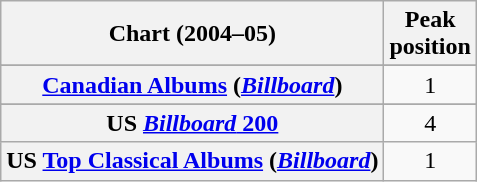<table class="wikitable sortable plainrowheaders" style="text-align:center">
<tr>
<th scope="col">Chart (2004–05)</th>
<th scope="col">Peak<br>position</th>
</tr>
<tr>
</tr>
<tr>
</tr>
<tr>
</tr>
<tr>
</tr>
<tr>
<th scope="row"><a href='#'>Canadian Albums</a> (<em><a href='#'>Billboard</a></em>)</th>
<td>1</td>
</tr>
<tr>
</tr>
<tr>
</tr>
<tr>
</tr>
<tr>
</tr>
<tr>
</tr>
<tr>
</tr>
<tr>
</tr>
<tr>
</tr>
<tr>
</tr>
<tr>
</tr>
<tr>
</tr>
<tr>
</tr>
<tr>
</tr>
<tr>
</tr>
<tr>
</tr>
<tr>
<th scope="row">US <a href='#'><em>Billboard</em> 200</a></th>
<td>4</td>
</tr>
<tr>
<th scope="row">US <a href='#'>Top Classical Albums</a> (<em><a href='#'>Billboard</a></em>)</th>
<td>1</td>
</tr>
</table>
